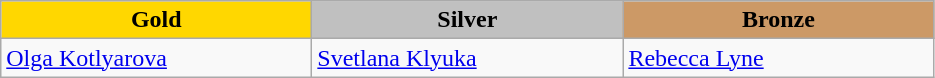<table class="wikitable" style="text-align:left">
<tr align="center">
<td width=200 bgcolor=gold><strong>Gold</strong></td>
<td width=200 bgcolor=silver><strong>Silver</strong></td>
<td width=200 bgcolor=CC9966><strong>Bronze</strong></td>
</tr>
<tr>
<td><a href='#'>Olga Kotlyarova</a><br><em></em></td>
<td><a href='#'>Svetlana Klyuka</a><br><em></em></td>
<td><a href='#'>Rebecca Lyne</a><br><em></em></td>
</tr>
</table>
